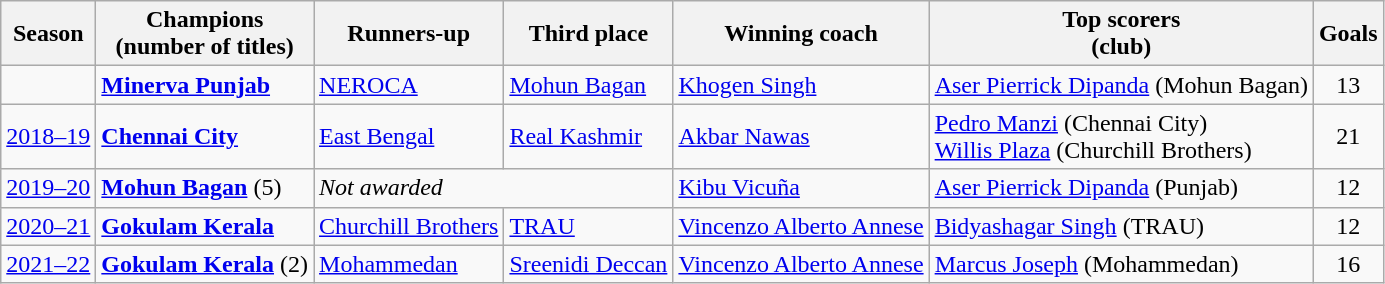<table class="wikitable">
<tr>
<th>Season</th>
<th>Champions<br>(number of titles)</th>
<th>Runners-up</th>
<th>Third place</th>
<th>Winning coach</th>
<th>Top scorers<br>(club)</th>
<th>Goals</th>
</tr>
<tr>
<td align=center></td>
<td><strong><a href='#'>Minerva Punjab</a></strong></td>
<td><a href='#'>NEROCA</a></td>
<td><a href='#'>Mohun Bagan</a></td>
<td> <a href='#'>Khogen Singh</a></td>
<td> <a href='#'>Aser Pierrick Dipanda</a> (Mohun Bagan)</td>
<td align=center>13</td>
</tr>
<tr>
<td align=center><a href='#'>2018–19</a></td>
<td><strong><a href='#'>Chennai City</a></strong></td>
<td><a href='#'>East Bengal</a></td>
<td><a href='#'>Real Kashmir</a></td>
<td> <a href='#'>Akbar Nawas</a></td>
<td> <a href='#'>Pedro Manzi</a> (Chennai City)<br> <a href='#'>Willis Plaza</a> (Churchill Brothers)</td>
<td align=center>21</td>
</tr>
<tr>
<td align=center><a href='#'>2019–20</a></td>
<td><strong><a href='#'>Mohun Bagan</a></strong> (5)</td>
<td colspan= 2><em>Not awarded</em></td>
<td> <a href='#'>Kibu Vicuña</a></td>
<td> <a href='#'>Aser Pierrick Dipanda</a> (Punjab)</td>
<td align=center>12</td>
</tr>
<tr>
<td align=center><a href='#'>2020–21</a></td>
<td><strong><a href='#'>Gokulam Kerala</a></strong></td>
<td><a href='#'>Churchill Brothers</a></td>
<td><a href='#'>TRAU</a></td>
<td> <a href='#'>Vincenzo Alberto Annese</a></td>
<td> <a href='#'>Bidyashagar Singh</a> (TRAU)</td>
<td align=center>12</td>
</tr>
<tr>
<td align=center><a href='#'>2021–22</a></td>
<td><strong><a href='#'>Gokulam Kerala</a></strong> (2)</td>
<td><a href='#'>Mohammedan</a></td>
<td><a href='#'>Sreenidi Deccan</a></td>
<td> <a href='#'>Vincenzo Alberto Annese</a></td>
<td> <a href='#'>Marcus Joseph</a> (Mohammedan)</td>
<td align=center>16</td>
</tr>
</table>
